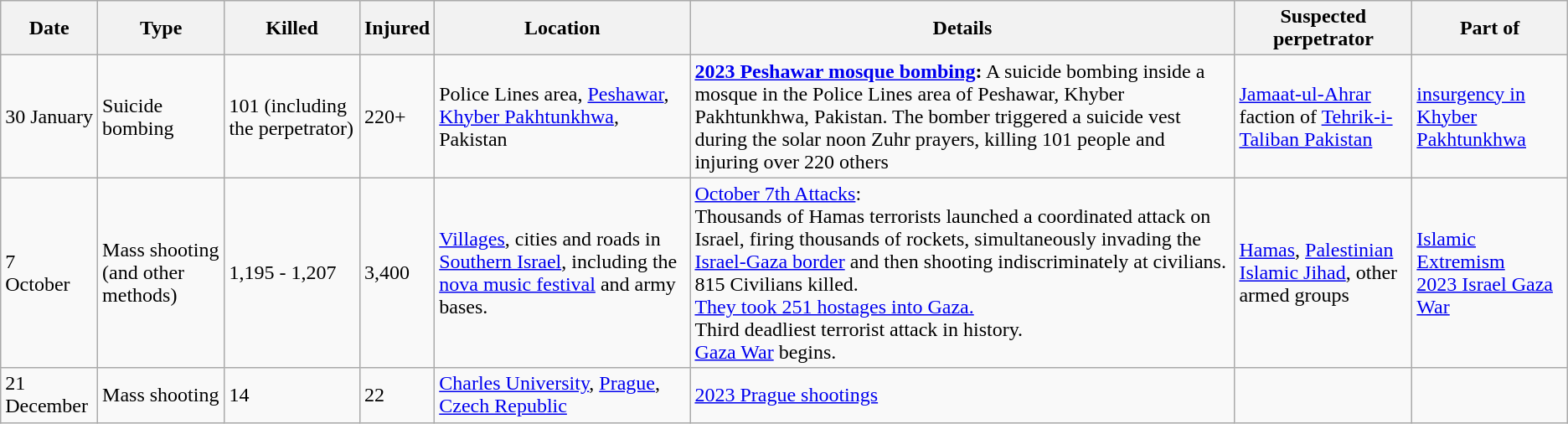<table class="wikitable">
<tr>
<th>Date</th>
<th>Type</th>
<th>Killed</th>
<th>Injured</th>
<th>Location</th>
<th>Details</th>
<th>Suspected perpetrator</th>
<th>Part of</th>
</tr>
<tr>
<td>30 January</td>
<td>Suicide bombing</td>
<td>101 (including the perpetrator)</td>
<td>220+</td>
<td>Police Lines area, <a href='#'>Peshawar</a>, <a href='#'>Khyber Pakhtunkhwa</a>, Pakistan</td>
<td><strong><a href='#'>2023 Peshawar mosque bombing</a>:</strong> A suicide bombing inside a mosque in the Police Lines area of Peshawar, Khyber Pakhtunkhwa, Pakistan. The bomber triggered a suicide vest during the solar noon Zuhr prayers, killing 101 people and injuring over 220 others</td>
<td><a href='#'>Jamaat-ul-Ahrar</a> faction of <a href='#'>Tehrik-i-Taliban Pakistan</a></td>
<td><a href='#'>insurgency in Khyber Pakhtunkhwa</a></td>
</tr>
<tr>
<td>7<br>October</td>
<td>Mass shooting (and other methods)</td>
<td>1,195 - 1,207</td>
<td>3,400</td>
<td><a href='#'>Villages</a>, cities and roads in <a href='#'>Southern Israel</a>, including the <a href='#'>nova music festival</a> and army bases.</td>
<td><a href='#'>October 7th Attacks</a>: <br>Thousands of Hamas terrorists launched a coordinated attack on Israel, firing thousands of rockets, simultaneously invading the <a href='#'>Israel-Gaza border</a> and then shooting indiscriminately at civilians. 815 Civilians killed.<br><a href='#'>They took 251 hostages into Gaza.</a><br>Third deadliest terrorist attack in history.<br><a href='#'>Gaza War</a> begins.</td>
<td><a href='#'>Hamas</a>, <a href='#'>Palestinian Islamic Jihad</a>, other armed groups</td>
<td><a href='#'>Islamic Extremism</a><br><a href='#'>2023 Israel Gaza War</a></td>
</tr>
<tr>
<td>21 December</td>
<td>Mass shooting</td>
<td>14</td>
<td>22</td>
<td><a href='#'>Charles University</a>, <a href='#'>Prague</a>, <a href='#'>Czech Republic</a></td>
<td><a href='#'>2023 Prague shootings</a></td>
<td></td>
<td></td>
</tr>
</table>
